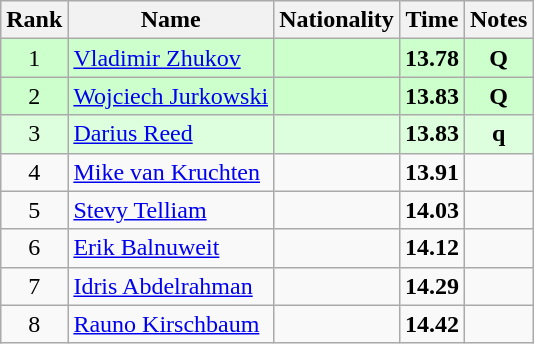<table class="wikitable sortable" style="text-align:center">
<tr>
<th>Rank</th>
<th>Name</th>
<th>Nationality</th>
<th>Time</th>
<th>Notes</th>
</tr>
<tr bgcolor=ccffcc>
<td>1</td>
<td align=left><a href='#'>Vladimir Zhukov</a></td>
<td align=left></td>
<td><strong>13.78</strong></td>
<td><strong>Q</strong></td>
</tr>
<tr bgcolor=ccffcc>
<td>2</td>
<td align=left><a href='#'>Wojciech Jurkowski</a></td>
<td align=left></td>
<td><strong>13.83</strong></td>
<td><strong>Q</strong></td>
</tr>
<tr bgcolor=ddffdd>
<td>3</td>
<td align=left><a href='#'>Darius Reed</a></td>
<td align=left></td>
<td><strong>13.83</strong></td>
<td><strong>q</strong></td>
</tr>
<tr>
<td>4</td>
<td align=left><a href='#'>Mike van Kruchten</a></td>
<td align=left></td>
<td><strong>13.91</strong></td>
<td></td>
</tr>
<tr>
<td>5</td>
<td align=left><a href='#'>Stevy Telliam</a></td>
<td align=left></td>
<td><strong>14.03</strong></td>
<td></td>
</tr>
<tr>
<td>6</td>
<td align=left><a href='#'>Erik Balnuweit</a></td>
<td align=left></td>
<td><strong>14.12</strong></td>
<td></td>
</tr>
<tr>
<td>7</td>
<td align=left><a href='#'>Idris Abdelrahman</a></td>
<td align=left></td>
<td><strong>14.29</strong></td>
<td></td>
</tr>
<tr>
<td>8</td>
<td align=left><a href='#'>Rauno Kirschbaum</a></td>
<td align=left></td>
<td><strong>14.42</strong></td>
<td></td>
</tr>
</table>
